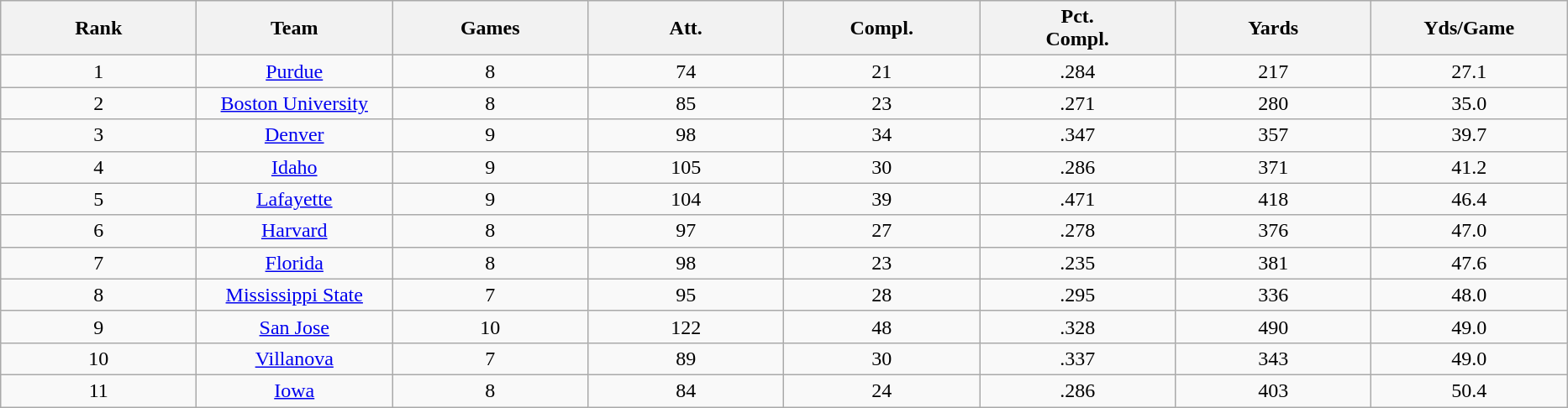<table class="wikitable sortable">
<tr>
<th bgcolor="#DDDDFF" width="10%">Rank</th>
<th bgcolor="#DDDDFF" width="10%">Team</th>
<th bgcolor="#DDDDFF" width="10%">Games</th>
<th bgcolor="#DDDDFF" width="10%">Att.</th>
<th bgcolor="#DDDDFF" width="10%">Compl.</th>
<th bgcolor="#DDDDFF" width="10%">Pct.<br>Compl.</th>
<th bgcolor="#DDDDFF" width="10%">Yards</th>
<th bgcolor="#DDDDFF" width="10%">Yds/Game</th>
</tr>
<tr align="center">
<td>1</td>
<td><a href='#'>Purdue</a></td>
<td>8</td>
<td>74</td>
<td>21</td>
<td>.284</td>
<td>217</td>
<td>27.1</td>
</tr>
<tr align="center">
<td>2</td>
<td><a href='#'>Boston University</a></td>
<td>8</td>
<td>85</td>
<td>23</td>
<td>.271</td>
<td>280</td>
<td>35.0</td>
</tr>
<tr align="center">
<td>3</td>
<td><a href='#'>Denver</a></td>
<td>9</td>
<td>98</td>
<td>34</td>
<td>.347</td>
<td>357</td>
<td>39.7</td>
</tr>
<tr align="center">
<td>4</td>
<td><a href='#'>Idaho</a></td>
<td>9</td>
<td>105</td>
<td>30</td>
<td>.286</td>
<td>371</td>
<td>41.2</td>
</tr>
<tr align="center">
<td>5</td>
<td><a href='#'>Lafayette</a></td>
<td>9</td>
<td>104</td>
<td>39</td>
<td>.471</td>
<td>418</td>
<td>46.4</td>
</tr>
<tr align="center">
<td>6</td>
<td><a href='#'>Harvard</a></td>
<td>8</td>
<td>97</td>
<td>27</td>
<td>.278</td>
<td>376</td>
<td>47.0</td>
</tr>
<tr align="center">
<td>7</td>
<td><a href='#'>Florida</a></td>
<td>8</td>
<td>98</td>
<td>23</td>
<td>.235</td>
<td>381</td>
<td>47.6</td>
</tr>
<tr align="center">
<td>8</td>
<td><a href='#'>Mississippi State</a></td>
<td>7</td>
<td>95</td>
<td>28</td>
<td>.295</td>
<td>336</td>
<td>48.0</td>
</tr>
<tr align="center">
<td>9</td>
<td><a href='#'>San Jose</a></td>
<td>10</td>
<td>122</td>
<td>48</td>
<td>.328</td>
<td>490</td>
<td>49.0</td>
</tr>
<tr align="center">
<td>10</td>
<td><a href='#'>Villanova</a></td>
<td>7</td>
<td>89</td>
<td>30</td>
<td>.337</td>
<td>343</td>
<td>49.0</td>
</tr>
<tr align="center">
<td>11</td>
<td><a href='#'>Iowa</a></td>
<td>8</td>
<td>84</td>
<td>24</td>
<td>.286</td>
<td>403</td>
<td>50.4</td>
</tr>
</table>
